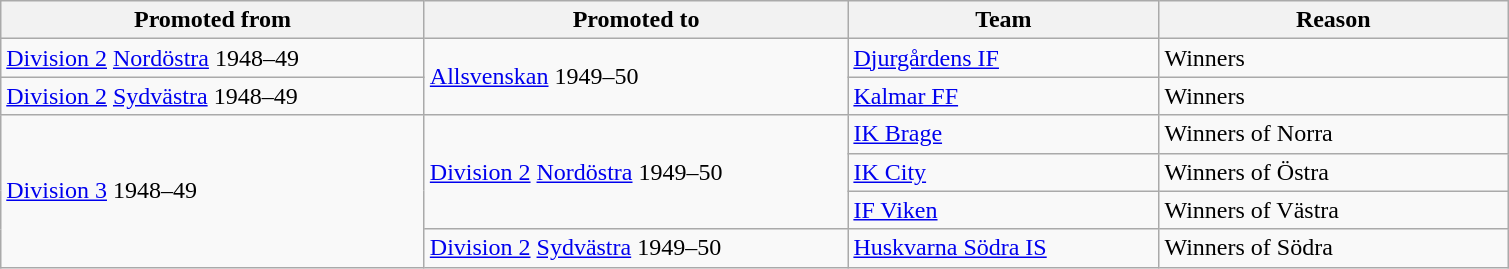<table class="wikitable" style="text-align: left;">
<tr>
<th style="width: 275px;">Promoted from</th>
<th style="width: 275px;">Promoted to</th>
<th style="width: 200px;">Team</th>
<th style="width: 225px;">Reason</th>
</tr>
<tr>
<td><a href='#'>Division 2</a> <a href='#'>Nordöstra</a> 1948–49</td>
<td rowspan=2><a href='#'>Allsvenskan</a> 1949–50</td>
<td><a href='#'>Djurgårdens IF</a></td>
<td>Winners</td>
</tr>
<tr>
<td><a href='#'>Division 2</a> <a href='#'>Sydvästra</a> 1948–49</td>
<td><a href='#'>Kalmar FF</a></td>
<td>Winners</td>
</tr>
<tr>
<td rowspan=4><a href='#'>Division 3</a> 1948–49</td>
<td rowspan=3><a href='#'>Division 2</a> <a href='#'>Nordöstra</a> 1949–50</td>
<td><a href='#'>IK Brage</a></td>
<td>Winners of Norra</td>
</tr>
<tr>
<td><a href='#'>IK City</a></td>
<td>Winners of Östra</td>
</tr>
<tr>
<td><a href='#'>IF Viken</a></td>
<td>Winners of Västra</td>
</tr>
<tr>
<td><a href='#'>Division 2</a> <a href='#'>Sydvästra</a> 1949–50</td>
<td><a href='#'>Huskvarna Södra IS</a></td>
<td>Winners of Södra</td>
</tr>
</table>
